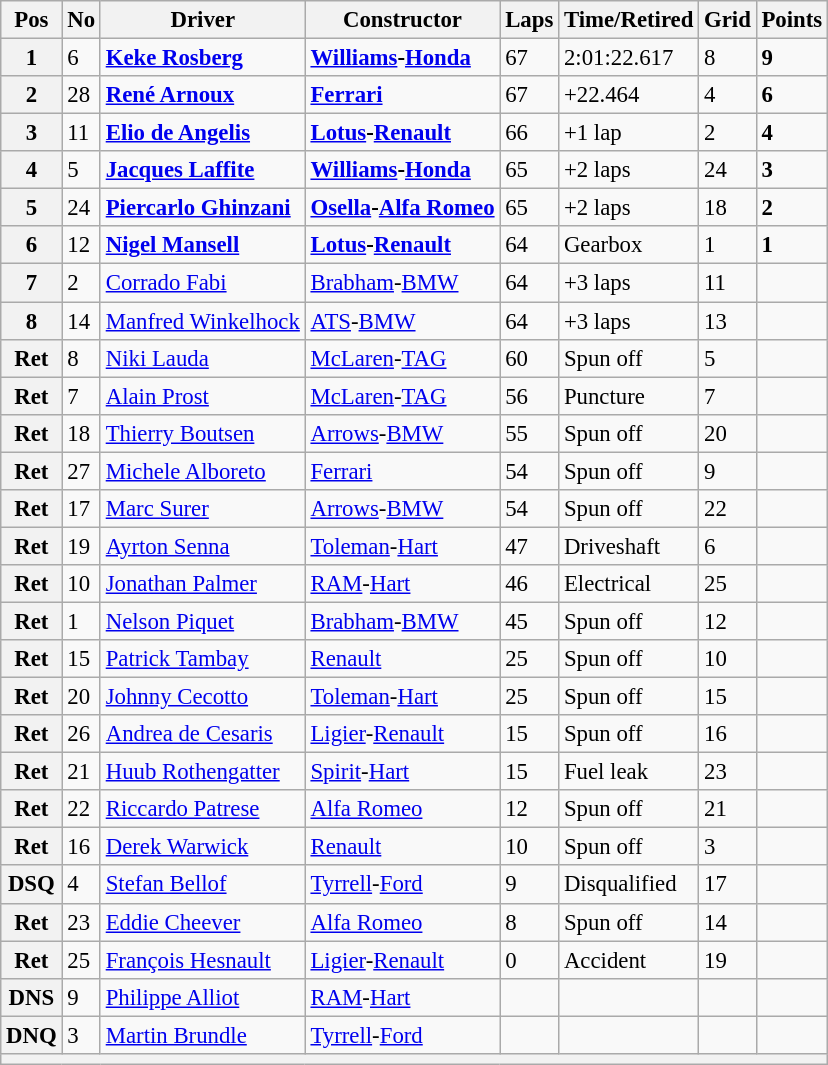<table class="wikitable" style="font-size: 95%;">
<tr>
<th>Pos</th>
<th>No</th>
<th>Driver</th>
<th>Constructor</th>
<th>Laps</th>
<th>Time/Retired</th>
<th>Grid</th>
<th>Points</th>
</tr>
<tr>
<th>1</th>
<td>6</td>
<td> <strong><a href='#'>Keke Rosberg</a></strong></td>
<td><strong><a href='#'>Williams</a>-<a href='#'>Honda</a></strong></td>
<td>67</td>
<td>2:01:22.617</td>
<td>8</td>
<td><strong>9</strong></td>
</tr>
<tr>
<th>2</th>
<td>28</td>
<td> <strong><a href='#'>René Arnoux</a></strong></td>
<td><strong><a href='#'>Ferrari</a></strong></td>
<td>67</td>
<td>+22.464</td>
<td>4</td>
<td><strong>6</strong></td>
</tr>
<tr>
<th>3</th>
<td>11</td>
<td> <strong><a href='#'>Elio de Angelis</a></strong></td>
<td><strong><a href='#'>Lotus</a>-<a href='#'>Renault</a></strong></td>
<td>66</td>
<td>+1 lap</td>
<td>2</td>
<td><strong>4</strong></td>
</tr>
<tr>
<th>4</th>
<td>5</td>
<td> <strong><a href='#'>Jacques Laffite</a></strong></td>
<td><strong><a href='#'>Williams</a>-<a href='#'>Honda</a></strong></td>
<td>65</td>
<td>+2 laps</td>
<td>24</td>
<td><strong>3</strong></td>
</tr>
<tr>
<th>5</th>
<td>24</td>
<td> <strong><a href='#'>Piercarlo Ghinzani</a></strong></td>
<td><strong><a href='#'>Osella</a>-<a href='#'>Alfa Romeo</a></strong></td>
<td>65</td>
<td>+2 laps</td>
<td>18</td>
<td><strong>2</strong></td>
</tr>
<tr>
<th>6</th>
<td>12</td>
<td> <strong><a href='#'>Nigel Mansell</a></strong></td>
<td><strong><a href='#'>Lotus</a>-<a href='#'>Renault</a></strong></td>
<td>64</td>
<td>Gearbox</td>
<td>1</td>
<td><strong>1</strong></td>
</tr>
<tr>
<th>7</th>
<td>2</td>
<td> <a href='#'>Corrado Fabi</a></td>
<td><a href='#'>Brabham</a>-<a href='#'>BMW</a></td>
<td>64</td>
<td>+3 laps</td>
<td>11</td>
<td> </td>
</tr>
<tr>
<th>8</th>
<td>14</td>
<td> <a href='#'>Manfred Winkelhock</a></td>
<td><a href='#'>ATS</a>-<a href='#'>BMW</a></td>
<td>64</td>
<td>+3 laps</td>
<td>13</td>
<td> </td>
</tr>
<tr>
<th>Ret</th>
<td>8</td>
<td> <a href='#'>Niki Lauda</a></td>
<td><a href='#'>McLaren</a>-<a href='#'>TAG</a></td>
<td>60</td>
<td>Spun off</td>
<td>5</td>
<td> </td>
</tr>
<tr>
<th>Ret</th>
<td>7</td>
<td> <a href='#'>Alain Prost</a></td>
<td><a href='#'>McLaren</a>-<a href='#'>TAG</a></td>
<td>56</td>
<td>Puncture</td>
<td>7</td>
<td> </td>
</tr>
<tr>
<th>Ret</th>
<td>18</td>
<td> <a href='#'>Thierry Boutsen</a></td>
<td><a href='#'>Arrows</a>-<a href='#'>BMW</a></td>
<td>55</td>
<td>Spun off</td>
<td>20</td>
<td> </td>
</tr>
<tr>
<th>Ret</th>
<td>27</td>
<td> <a href='#'>Michele Alboreto</a></td>
<td><a href='#'>Ferrari</a></td>
<td>54</td>
<td>Spun off</td>
<td>9</td>
<td> </td>
</tr>
<tr>
<th>Ret</th>
<td>17</td>
<td> <a href='#'>Marc Surer</a></td>
<td><a href='#'>Arrows</a>-<a href='#'>BMW</a></td>
<td>54</td>
<td>Spun off</td>
<td>22</td>
<td> </td>
</tr>
<tr>
<th>Ret</th>
<td>19</td>
<td> <a href='#'>Ayrton Senna</a></td>
<td><a href='#'>Toleman</a>-<a href='#'>Hart</a></td>
<td>47</td>
<td>Driveshaft</td>
<td>6</td>
<td> </td>
</tr>
<tr>
<th>Ret</th>
<td>10</td>
<td> <a href='#'>Jonathan Palmer</a></td>
<td><a href='#'>RAM</a>-<a href='#'>Hart</a></td>
<td>46</td>
<td>Electrical</td>
<td>25</td>
<td> </td>
</tr>
<tr>
<th>Ret</th>
<td>1</td>
<td> <a href='#'>Nelson Piquet</a></td>
<td><a href='#'>Brabham</a>-<a href='#'>BMW</a></td>
<td>45</td>
<td>Spun off</td>
<td>12</td>
<td> </td>
</tr>
<tr>
<th>Ret</th>
<td>15</td>
<td> <a href='#'>Patrick Tambay</a></td>
<td><a href='#'>Renault</a></td>
<td>25</td>
<td>Spun off</td>
<td>10</td>
<td> </td>
</tr>
<tr>
<th>Ret</th>
<td>20</td>
<td> <a href='#'>Johnny Cecotto</a></td>
<td><a href='#'>Toleman</a>-<a href='#'>Hart</a></td>
<td>25</td>
<td>Spun off</td>
<td>15</td>
<td> </td>
</tr>
<tr>
<th>Ret</th>
<td>26</td>
<td> <a href='#'>Andrea de Cesaris</a></td>
<td><a href='#'>Ligier</a>-<a href='#'>Renault</a></td>
<td>15</td>
<td>Spun off</td>
<td>16</td>
<td> </td>
</tr>
<tr>
<th>Ret</th>
<td>21</td>
<td> <a href='#'>Huub Rothengatter</a></td>
<td><a href='#'>Spirit</a>-<a href='#'>Hart</a></td>
<td>15</td>
<td>Fuel leak</td>
<td>23</td>
<td> </td>
</tr>
<tr>
<th>Ret</th>
<td>22</td>
<td> <a href='#'>Riccardo Patrese</a></td>
<td><a href='#'>Alfa Romeo</a></td>
<td>12</td>
<td>Spun off</td>
<td>21</td>
<td> </td>
</tr>
<tr>
<th>Ret</th>
<td>16</td>
<td> <a href='#'>Derek Warwick</a></td>
<td><a href='#'>Renault</a></td>
<td>10</td>
<td>Spun off</td>
<td>3</td>
<td> </td>
</tr>
<tr>
<th>DSQ</th>
<td>4</td>
<td> <a href='#'>Stefan Bellof</a></td>
<td><a href='#'>Tyrrell</a>-<a href='#'>Ford</a></td>
<td>9</td>
<td>Disqualified</td>
<td>17</td>
<td> </td>
</tr>
<tr>
<th>Ret</th>
<td>23</td>
<td> <a href='#'>Eddie Cheever</a></td>
<td><a href='#'>Alfa Romeo</a></td>
<td>8</td>
<td>Spun off</td>
<td>14</td>
<td> </td>
</tr>
<tr>
<th>Ret</th>
<td>25</td>
<td> <a href='#'>François Hesnault</a></td>
<td><a href='#'>Ligier</a>-<a href='#'>Renault</a></td>
<td>0</td>
<td>Accident</td>
<td>19</td>
<td> </td>
</tr>
<tr>
<th>DNS</th>
<td>9</td>
<td> <a href='#'>Philippe Alliot</a></td>
<td><a href='#'>RAM</a>-<a href='#'>Hart</a></td>
<td> </td>
<td> </td>
<td> </td>
<td> </td>
</tr>
<tr>
<th>DNQ</th>
<td>3</td>
<td> <a href='#'>Martin Brundle</a></td>
<td><a href='#'>Tyrrell</a>-<a href='#'>Ford</a></td>
<td> </td>
<td> </td>
<td> </td>
<td> </td>
</tr>
<tr>
<th colspan="8"></th>
</tr>
</table>
